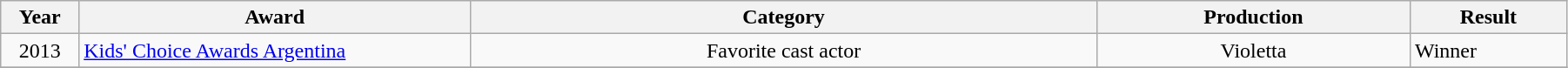<table class="wikitable" width="95%">
<tr>
<th width="5%">Year</th>
<th width="25%">Award</th>
<th width="40%">Category</th>
<th width="20%">Production</th>
<th width="15%">Result</th>
</tr>
<tr>
<td align="center">2013</td>
<td><a href='#'>Kids' Choice Awards Argentina</a></td>
<td align="center">Favorite cast actor</td>
<td align="center">Violetta</td>
<td>Winner </td>
</tr>
<tr>
</tr>
</table>
